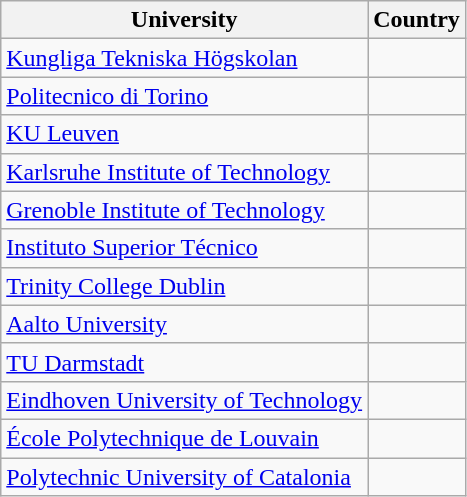<table class="wikitable">
<tr>
<th>University</th>
<th>Country</th>
</tr>
<tr>
<td><a href='#'>Kungliga Tekniska Högskolan</a></td>
<td><strong></strong></td>
</tr>
<tr>
<td><a href='#'>Politecnico di Torino</a></td>
<td><strong></strong></td>
</tr>
<tr>
<td><a href='#'>KU Leuven</a></td>
<td><strong></strong></td>
</tr>
<tr>
<td><a href='#'>Karlsruhe Institute of Technology</a></td>
<td><strong></strong></td>
</tr>
<tr>
<td><a href='#'>Grenoble Institute of Technology</a></td>
<td><strong></strong></td>
</tr>
<tr>
<td><a href='#'>Instituto Superior Técnico</a></td>
<td><strong></strong></td>
</tr>
<tr>
<td><a href='#'>Trinity College Dublin</a></td>
<td><strong></strong></td>
</tr>
<tr>
<td><a href='#'>Aalto University</a></td>
<td><strong></strong></td>
</tr>
<tr>
<td><a href='#'>TU Darmstadt</a></td>
<td><strong></strong></td>
</tr>
<tr>
<td><a href='#'>Eindhoven University of Technology</a></td>
<td><strong></strong></td>
</tr>
<tr>
<td><a href='#'>École Polytechnique de Louvain</a></td>
<td><strong></strong></td>
</tr>
<tr>
<td><a href='#'>Polytechnic University of Catalonia</a></td>
<td><strong></strong></td>
</tr>
</table>
